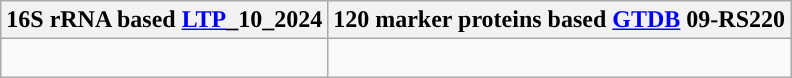<table class="wikitable">
<tr>
<th colspan=1>16S rRNA based <a href='#'>LTP</a>_10_2024</th>
<th colspan=1>120 marker proteins based <a href='#'>GTDB</a> 09-RS220</th>
</tr>
<tr>
<td style="vertical-align:top"><br></td>
<td><br></td>
</tr>
</table>
